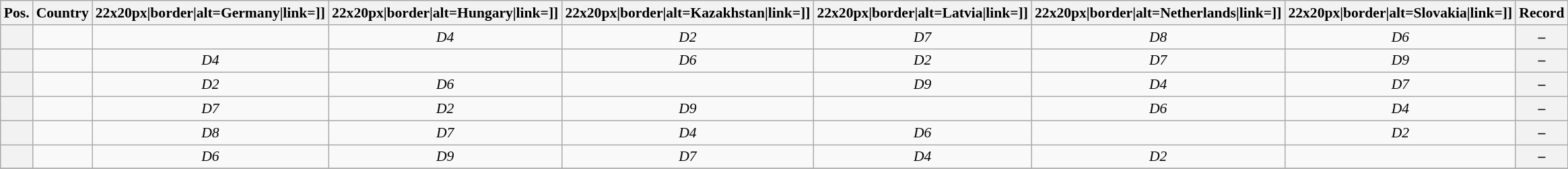<table class="wikitable sortable nowrap" style="text-align:center; font-size:0.9em;">
<tr>
<th>Pos.</th>
<th>Country</th>
<th [[Image:>22x20px|border|alt=Germany|link=]]</th>
<th [[Image:>22x20px|border|alt=Hungary|link=]]</th>
<th [[Image:>22x20px|border|alt=Kazakhstan|link=]]</th>
<th [[Image:>22x20px|border|alt=Latvia|link=]]</th>
<th [[Image:>22x20px|border|alt=Netherlands|link=]]</th>
<th [[Image:>22x20px|border|alt=Slovakia|link=]]</th>
<th>Record</th>
</tr>
<tr>
<th></th>
<td style="text-align:left;"></td>
<td> </td>
<td><em>D4</em> </td>
<td><em>D2</em> </td>
<td><em>D7</em> </td>
<td><em>D8</em> </td>
<td><em>D6</em> </td>
<th>–</th>
</tr>
<tr>
<th></th>
<td style="text-align:left;"></td>
<td><em>D4</em> </td>
<td> </td>
<td><em>D6</em> </td>
<td><em>D2</em> </td>
<td><em>D7</em> </td>
<td><em>D9</em> </td>
<th>–</th>
</tr>
<tr>
<th></th>
<td style="text-align:left;"></td>
<td><em>D2</em> </td>
<td><em>D6</em> </td>
<td> </td>
<td><em>D9</em> </td>
<td><em>D4</em> </td>
<td><em>D7</em> </td>
<th>–</th>
</tr>
<tr>
<th></th>
<td style="text-align:left;"></td>
<td><em>D7</em> </td>
<td><em>D2</em> </td>
<td><em>D9</em> </td>
<td> </td>
<td><em>D6</em> </td>
<td><em>D4</em> </td>
<th>–</th>
</tr>
<tr>
<th></th>
<td style="text-align:left;"></td>
<td><em>D8</em> </td>
<td><em>D7</em> </td>
<td><em>D4</em> </td>
<td><em>D6</em> </td>
<td> </td>
<td><em>D2</em> </td>
<th>–</th>
</tr>
<tr>
<th></th>
<td style="text-align:left;"></td>
<td><em>D6</em> </td>
<td><em>D9</em> </td>
<td><em>D7</em> </td>
<td><em>D4</em> </td>
<td><em>D2</em> </td>
<td> </td>
<th>–</th>
</tr>
<tr>
</tr>
</table>
